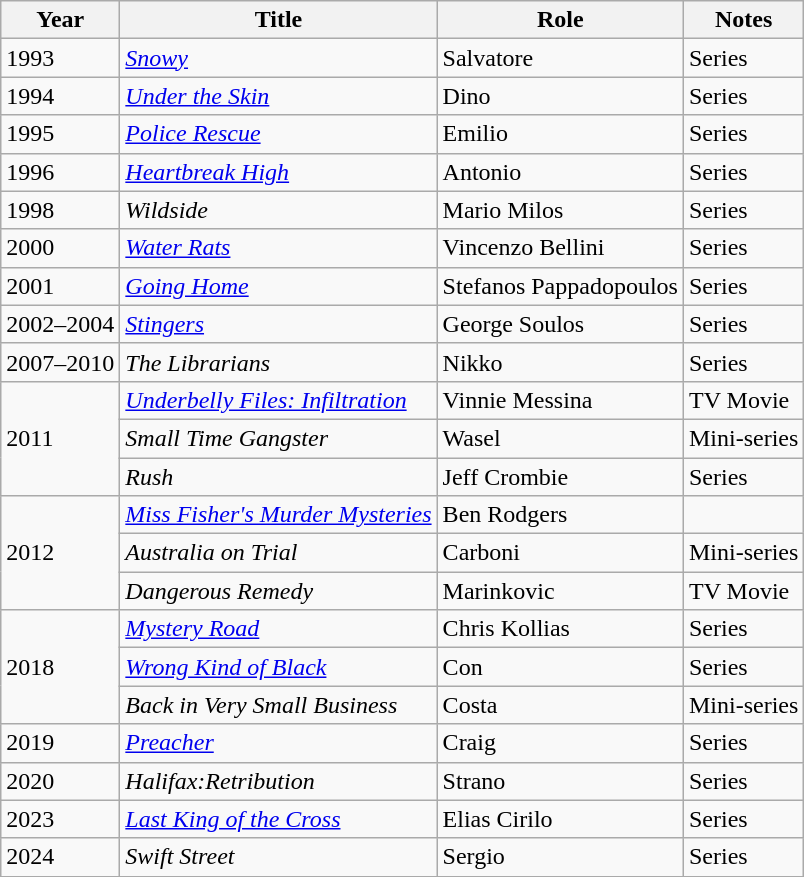<table class="wikitable sortable">
<tr>
<th>Year</th>
<th>Title</th>
<th>Role</th>
<th>Notes</th>
</tr>
<tr>
<td>1993</td>
<td><em><a href='#'>Snowy</a></em></td>
<td>Salvatore</td>
<td>Series</td>
</tr>
<tr>
<td>1994</td>
<td><em><a href='#'>Under the Skin</a></em></td>
<td>Dino</td>
<td>Series</td>
</tr>
<tr>
<td>1995</td>
<td><em><a href='#'>Police Rescue</a></em></td>
<td>Emilio</td>
<td>Series</td>
</tr>
<tr>
<td>1996</td>
<td><em><a href='#'>Heartbreak High</a></em></td>
<td>Antonio</td>
<td>Series</td>
</tr>
<tr>
<td>1998</td>
<td><em>Wildside</em></td>
<td>Mario Milos</td>
<td>Series</td>
</tr>
<tr>
<td>2000</td>
<td><em><a href='#'>Water Rats</a></em></td>
<td>Vincenzo Bellini</td>
<td>Series</td>
</tr>
<tr>
<td>2001</td>
<td><em><a href='#'>Going Home</a></em></td>
<td>Stefanos Pappadopoulos</td>
<td>Series</td>
</tr>
<tr>
<td>2002–2004</td>
<td><em><a href='#'>Stingers</a></em></td>
<td>George Soulos</td>
<td>Series</td>
</tr>
<tr>
<td>2007–2010</td>
<td><em>The Librarians</em></td>
<td>Nikko</td>
<td>Series</td>
</tr>
<tr>
<td rowspan=3>2011</td>
<td><em><a href='#'>Underbelly Files: Infiltration</a></em></td>
<td>Vinnie Messina</td>
<td>TV Movie</td>
</tr>
<tr>
<td><em>Small Time Gangster</em></td>
<td>Wasel</td>
<td>Mini-series</td>
</tr>
<tr>
<td><em>Rush</em></td>
<td>Jeff Crombie</td>
<td>Series</td>
</tr>
<tr>
<td rowspan=3>2012</td>
<td><em><a href='#'>Miss Fisher's Murder Mysteries</a></em></td>
<td>Ben Rodgers</td>
</tr>
<tr>
<td><em>Australia on Trial</em></td>
<td>Carboni</td>
<td>Mini-series</td>
</tr>
<tr>
<td><em>Dangerous Remedy</em></td>
<td>Marinkovic</td>
<td>TV Movie</td>
</tr>
<tr>
<td rowspan=3>2018</td>
<td><em><a href='#'>Mystery Road</a></em></td>
<td>Chris Kollias</td>
<td>Series</td>
</tr>
<tr>
<td><em><a href='#'>Wrong Kind of Black</a></em></td>
<td>Con</td>
<td>Series</td>
</tr>
<tr>
<td><em>Back in Very Small Business</em></td>
<td>Costa</td>
<td>Mini-series</td>
</tr>
<tr>
<td>2019</td>
<td><em><a href='#'>Preacher</a></em></td>
<td>Craig</td>
<td>Series</td>
</tr>
<tr>
<td>2020</td>
<td><em>Halifax:Retribution</em></td>
<td>Strano</td>
<td>Series</td>
</tr>
<tr>
<td>2023</td>
<td><em><a href='#'>Last King of the Cross</a></em></td>
<td>Elias Cirilo</td>
<td>Series</td>
</tr>
<tr>
<td>2024</td>
<td><em>Swift Street</em></td>
<td>Sergio</td>
<td>Series</td>
</tr>
<tr>
</tr>
</table>
